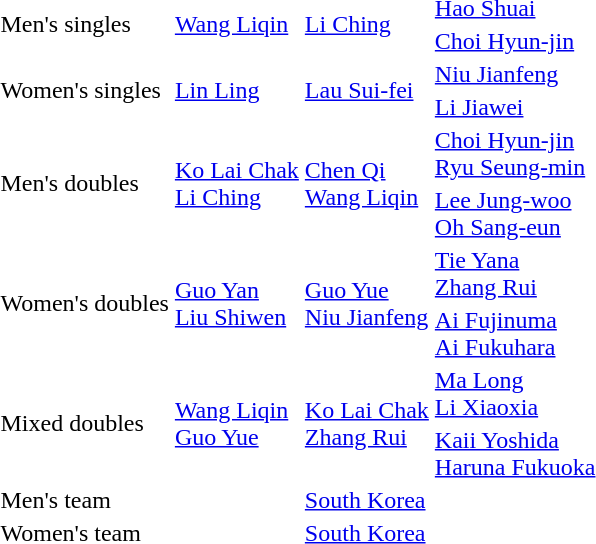<table>
<tr>
<td rowspan=2>Men's singles <br></td>
<td rowspan=2> <a href='#'>Wang Liqin</a></td>
<td rowspan=2> <a href='#'>Li Ching</a></td>
<td> <a href='#'>Hao Shuai</a></td>
</tr>
<tr>
<td> <a href='#'>Choi Hyun-jin</a></td>
</tr>
<tr>
<td rowspan=2>Women's singles <br></td>
<td rowspan=2> <a href='#'>Lin Ling</a></td>
<td rowspan=2> <a href='#'>Lau Sui-fei</a></td>
<td> <a href='#'>Niu Jianfeng</a></td>
</tr>
<tr>
<td> <a href='#'>Li Jiawei</a></td>
</tr>
<tr>
<td rowspan=2>Men's doubles <br></td>
<td rowspan=2> <a href='#'>Ko Lai Chak</a><br> <a href='#'>Li Ching</a></td>
<td rowspan=2> <a href='#'>Chen Qi</a><br> <a href='#'>Wang Liqin</a></td>
<td> <a href='#'>Choi Hyun-jin</a><br> <a href='#'>Ryu Seung-min</a></td>
</tr>
<tr>
<td> <a href='#'>Lee Jung-woo</a><br> <a href='#'>Oh Sang-eun</a></td>
</tr>
<tr>
<td rowspan=2>Women's doubles <br></td>
<td rowspan=2> <a href='#'>Guo Yan</a><br> <a href='#'>Liu Shiwen</a></td>
<td rowspan=2> <a href='#'>Guo Yue</a><br> <a href='#'>Niu Jianfeng</a></td>
<td> <a href='#'>Tie Yana</a><br>  <a href='#'>Zhang Rui</a></td>
</tr>
<tr>
<td> <a href='#'>Ai Fujinuma</a><br> <a href='#'>Ai Fukuhara</a></td>
</tr>
<tr>
<td rowspan=2>Mixed doubles <br></td>
<td rowspan=2> <a href='#'>Wang Liqin</a><br> <a href='#'>Guo Yue</a></td>
<td rowspan=2> <a href='#'>Ko Lai Chak</a><br> <a href='#'>Zhang Rui</a></td>
<td> <a href='#'>Ma Long</a><br> <a href='#'>Li Xiaoxia</a></td>
</tr>
<tr>
<td> <a href='#'>Kaii Yoshida</a><br> <a href='#'>Haruna Fukuoka</a></td>
</tr>
<tr>
<td rowspan=2>Men's team <br></td>
<td rowspan=2></td>
<td rowspan=2> <a href='#'>South Korea</a></td>
<td></td>
</tr>
<tr>
<td></td>
</tr>
<tr>
<td rowspan=2>Women's team <br></td>
<td rowspan=2></td>
<td rowspan=2> <a href='#'>South Korea</a></td>
<td></td>
</tr>
<tr>
<td></td>
</tr>
</table>
